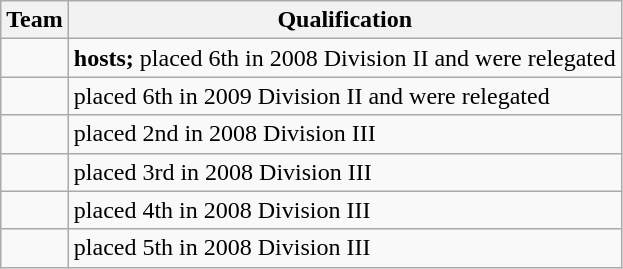<table class="wikitable">
<tr>
<th>Team</th>
<th>Qualification</th>
</tr>
<tr>
<td></td>
<td><strong>hosts;</strong> placed 6th in 2008 Division II and were relegated</td>
</tr>
<tr>
<td></td>
<td>placed 6th in 2009 Division II and were relegated</td>
</tr>
<tr>
<td></td>
<td>placed 2nd in 2008 Division III</td>
</tr>
<tr>
<td></td>
<td>placed 3rd in 2008 Division III</td>
</tr>
<tr>
<td></td>
<td>placed 4th in 2008 Division III</td>
</tr>
<tr>
<td></td>
<td>placed 5th in 2008 Division III</td>
</tr>
</table>
